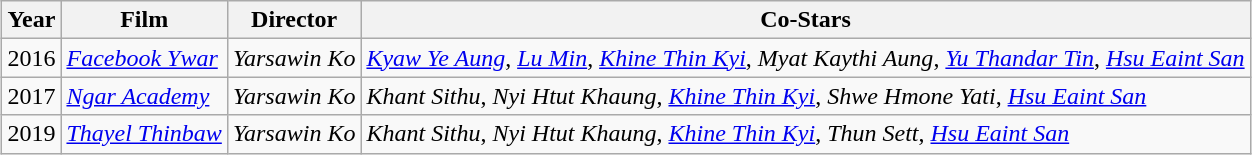<table class="wikitable sortable" style="margin:auto">
<tr>
<th>Year</th>
<th>Film</th>
<th>Director</th>
<th>Co-Stars</th>
</tr>
<tr>
<td>2016</td>
<td><em><a href='#'>Facebook Ywar</a></em></td>
<td><em>Yarsawin Ko</em></td>
<td><em><a href='#'>Kyaw Ye Aung</a></em>, <em><a href='#'>Lu Min</a></em>, <em><a href='#'>Khine Thin Kyi</a></em>, <em>Myat Kaythi Aung</em>, <em><a href='#'>Yu Thandar Tin</a></em>, <em><a href='#'>Hsu Eaint San</a></em></td>
</tr>
<tr>
<td>2017</td>
<td><em><a href='#'>Ngar Academy</a></em></td>
<td><em>Yarsawin Ko</em></td>
<td><em>Khant Sithu</em>, <em>Nyi Htut Khaung</em>, <em><a href='#'>Khine Thin Kyi</a></em>, <em>Shwe Hmone Yati</em>, <em><a href='#'>Hsu Eaint San</a></em></td>
</tr>
<tr>
<td>2019</td>
<td><em><a href='#'>Thayel Thinbaw</a></em></td>
<td><em>Yarsawin Ko</em></td>
<td><em>Khant Sithu</em>, <em>Nyi Htut Khaung</em>, <em><a href='#'>Khine Thin Kyi</a></em>, <em>Thun Sett</em>, <em><a href='#'>Hsu Eaint San</a></em></td>
</tr>
</table>
